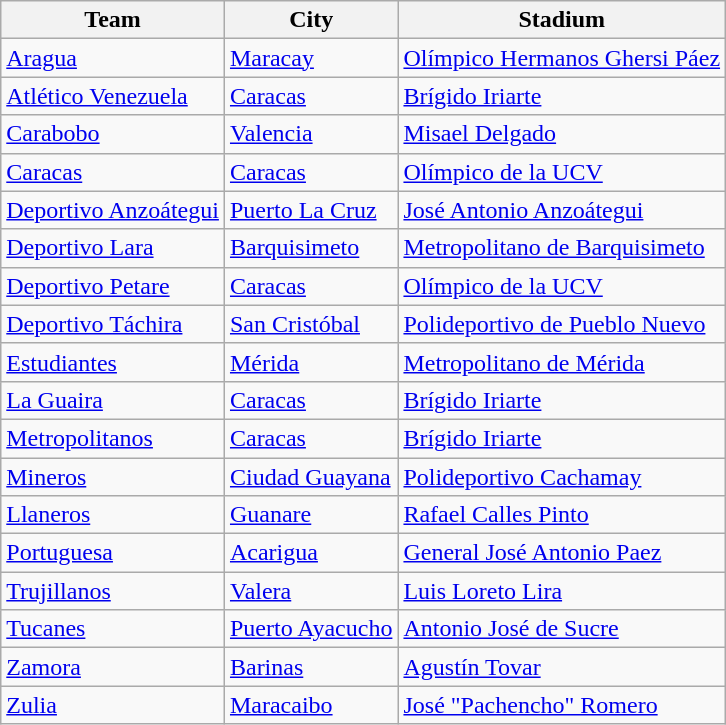<table class="wikitable sortable">
<tr>
<th>Team</th>
<th>City</th>
<th>Stadium</th>
</tr>
<tr>
<td><a href='#'>Aragua</a></td>
<td><a href='#'>Maracay</a></td>
<td><a href='#'>Olímpico Hermanos Ghersi Páez</a></td>
</tr>
<tr>
<td><a href='#'>Atlético Venezuela</a></td>
<td><a href='#'>Caracas</a></td>
<td><a href='#'>Brígido Iriarte</a></td>
</tr>
<tr>
<td><a href='#'>Carabobo</a></td>
<td><a href='#'>Valencia</a></td>
<td><a href='#'>Misael Delgado</a></td>
</tr>
<tr>
<td><a href='#'>Caracas</a></td>
<td><a href='#'>Caracas</a></td>
<td><a href='#'>Olímpico de la UCV</a></td>
</tr>
<tr>
<td><a href='#'>Deportivo Anzoátegui</a></td>
<td><a href='#'>Puerto La Cruz</a></td>
<td><a href='#'>José Antonio Anzoátegui</a></td>
</tr>
<tr>
<td><a href='#'>Deportivo Lara</a></td>
<td><a href='#'>Barquisimeto</a></td>
<td><a href='#'>Metropolitano de Barquisimeto</a></td>
</tr>
<tr>
<td><a href='#'>Deportivo Petare</a></td>
<td><a href='#'>Caracas</a></td>
<td><a href='#'>Olímpico de la UCV</a></td>
</tr>
<tr>
<td><a href='#'>Deportivo Táchira</a></td>
<td><a href='#'>San Cristóbal</a></td>
<td><a href='#'>Polideportivo de Pueblo Nuevo</a></td>
</tr>
<tr>
<td><a href='#'>Estudiantes</a></td>
<td><a href='#'>Mérida</a></td>
<td><a href='#'>Metropolitano de Mérida</a></td>
</tr>
<tr>
<td><a href='#'>La Guaira</a></td>
<td><a href='#'>Caracas</a></td>
<td><a href='#'>Brígido Iriarte</a></td>
</tr>
<tr>
<td><a href='#'>Metropolitanos</a></td>
<td><a href='#'>Caracas</a></td>
<td><a href='#'>Brígido Iriarte</a></td>
</tr>
<tr>
<td><a href='#'>Mineros</a></td>
<td><a href='#'>Ciudad Guayana</a></td>
<td><a href='#'>Polideportivo Cachamay</a></td>
</tr>
<tr>
<td><a href='#'>Llaneros</a></td>
<td><a href='#'>Guanare</a></td>
<td><a href='#'>Rafael Calles Pinto</a></td>
</tr>
<tr>
<td><a href='#'>Portuguesa</a></td>
<td><a href='#'>Acarigua</a></td>
<td><a href='#'>General José Antonio Paez</a></td>
</tr>
<tr>
<td><a href='#'>Trujillanos</a></td>
<td><a href='#'>Valera</a></td>
<td><a href='#'>Luis Loreto Lira</a></td>
</tr>
<tr>
<td><a href='#'>Tucanes</a></td>
<td><a href='#'>Puerto Ayacucho</a></td>
<td><a href='#'>Antonio José de Sucre</a></td>
</tr>
<tr>
<td><a href='#'>Zamora</a></td>
<td><a href='#'>Barinas</a></td>
<td><a href='#'>Agustín Tovar</a></td>
</tr>
<tr>
<td><a href='#'>Zulia</a></td>
<td><a href='#'>Maracaibo</a></td>
<td><a href='#'>José "Pachencho" Romero</a></td>
</tr>
</table>
